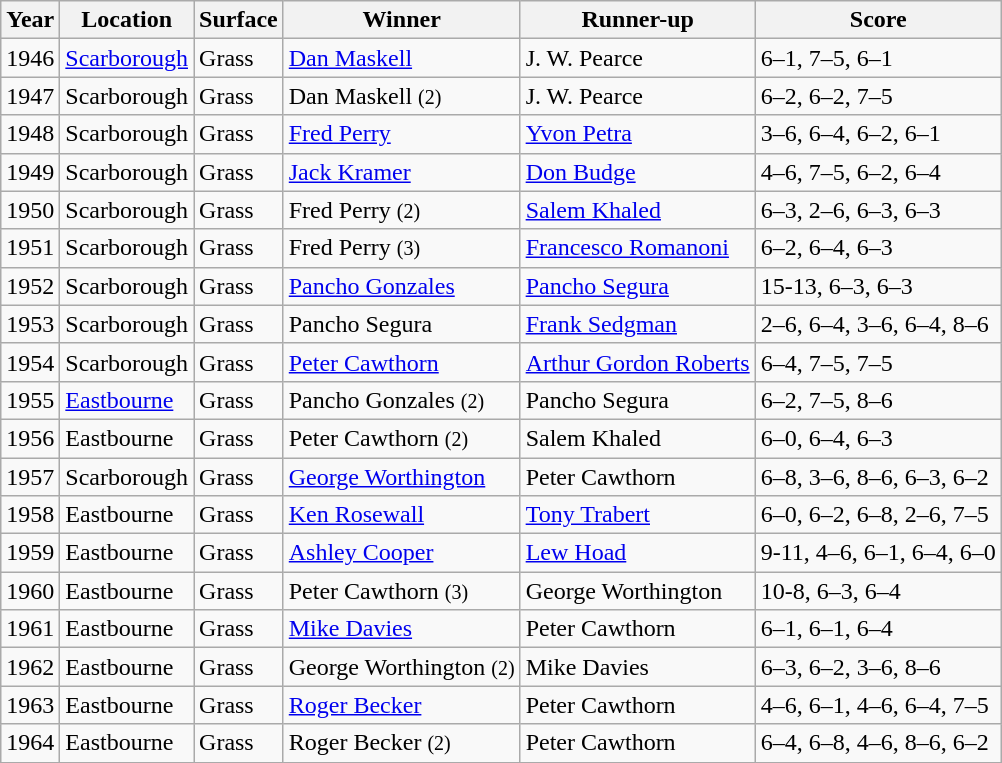<table class="wikitable sortable">
<tr>
<th>Year</th>
<th>Location</th>
<th>Surface</th>
<th>Winner</th>
<th>Runner-up</th>
<th class="unsortable">Score</th>
</tr>
<tr>
<td>1946</td>
<td><a href='#'>Scarborough</a></td>
<td>Grass</td>
<td> <a href='#'>Dan Maskell</a></td>
<td> J. W. Pearce</td>
<td>6–1, 7–5, 6–1</td>
</tr>
<tr>
<td>1947</td>
<td>Scarborough</td>
<td>Grass</td>
<td> Dan Maskell <small>(2)</small></td>
<td> J. W. Pearce</td>
<td>6–2, 6–2, 7–5</td>
</tr>
<tr>
<td>1948</td>
<td>Scarborough</td>
<td>Grass</td>
<td> <a href='#'>Fred Perry</a></td>
<td> <a href='#'>Yvon Petra</a></td>
<td>3–6, 6–4, 6–2, 6–1</td>
</tr>
<tr>
<td>1949</td>
<td>Scarborough</td>
<td>Grass</td>
<td> <a href='#'>Jack Kramer</a></td>
<td> <a href='#'>Don Budge</a></td>
<td>4–6, 7–5, 6–2, 6–4</td>
</tr>
<tr>
<td>1950</td>
<td>Scarborough</td>
<td>Grass</td>
<td> Fred Perry <small>(2)</small></td>
<td> <a href='#'>Salem Khaled</a></td>
<td>6–3, 2–6, 6–3, 6–3</td>
</tr>
<tr>
<td>1951</td>
<td>Scarborough</td>
<td>Grass</td>
<td> Fred Perry <small>(3)</small></td>
<td> <a href='#'>Francesco Romanoni</a></td>
<td>6–2, 6–4, 6–3</td>
</tr>
<tr>
<td>1952</td>
<td>Scarborough</td>
<td>Grass</td>
<td> <a href='#'>Pancho Gonzales</a></td>
<td> <a href='#'>Pancho Segura</a></td>
<td>15-13, 6–3, 6–3</td>
</tr>
<tr>
<td>1953 </td>
<td>Scarborough</td>
<td>Grass</td>
<td> Pancho Segura</td>
<td> <a href='#'>Frank Sedgman</a></td>
<td>2–6, 6–4, 3–6, 6–4, 8–6</td>
</tr>
<tr>
<td>1954</td>
<td>Scarborough</td>
<td>Grass</td>
<td> <a href='#'>Peter Cawthorn</a></td>
<td> <a href='#'>Arthur Gordon Roberts</a></td>
<td>6–4, 7–5, 7–5</td>
</tr>
<tr>
<td>1955</td>
<td><a href='#'>Eastbourne</a></td>
<td>Grass</td>
<td> Pancho Gonzales <small>(2)</small></td>
<td> Pancho Segura</td>
<td>6–2, 7–5, 8–6</td>
</tr>
<tr>
<td>1956</td>
<td>Eastbourne</td>
<td>Grass</td>
<td> Peter Cawthorn <small>(2)</small></td>
<td> Salem Khaled</td>
<td>6–0, 6–4, 6–3</td>
</tr>
<tr>
<td>1957</td>
<td>Scarborough</td>
<td>Grass</td>
<td> <a href='#'>George Worthington</a></td>
<td> Peter Cawthorn</td>
<td>6–8, 3–6, 8–6, 6–3, 6–2</td>
</tr>
<tr>
<td>1958</td>
<td>Eastbourne</td>
<td>Grass</td>
<td> <a href='#'>Ken Rosewall</a></td>
<td> <a href='#'>Tony Trabert</a></td>
<td>6–0, 6–2, 6–8, 2–6, 7–5</td>
</tr>
<tr>
<td>1959</td>
<td>Eastbourne</td>
<td>Grass</td>
<td> <a href='#'>Ashley Cooper</a></td>
<td> <a href='#'>Lew Hoad</a></td>
<td>9-11, 4–6, 6–1, 6–4, 6–0</td>
</tr>
<tr>
<td>1960</td>
<td>Eastbourne</td>
<td>Grass</td>
<td> Peter Cawthorn <small>(3)</small></td>
<td> George Worthington</td>
<td>10-8, 6–3, 6–4</td>
</tr>
<tr>
<td>1961</td>
<td>Eastbourne</td>
<td>Grass</td>
<td> <a href='#'>Mike Davies</a></td>
<td> Peter Cawthorn</td>
<td>6–1, 6–1, 6–4</td>
</tr>
<tr>
<td>1962</td>
<td>Eastbourne</td>
<td>Grass</td>
<td> George Worthington <small>(2)</small></td>
<td> Mike Davies</td>
<td>6–3, 6–2, 3–6, 8–6</td>
</tr>
<tr>
<td>1963</td>
<td>Eastbourne</td>
<td>Grass</td>
<td> <a href='#'>Roger Becker</a></td>
<td> Peter Cawthorn</td>
<td>4–6, 6–1, 4–6, 6–4, 7–5</td>
</tr>
<tr>
<td>1964</td>
<td>Eastbourne</td>
<td>Grass</td>
<td> Roger Becker <small>(2)</small></td>
<td> Peter Cawthorn</td>
<td>6–4, 6–8, 4–6, 8–6, 6–2</td>
</tr>
<tr>
</tr>
</table>
